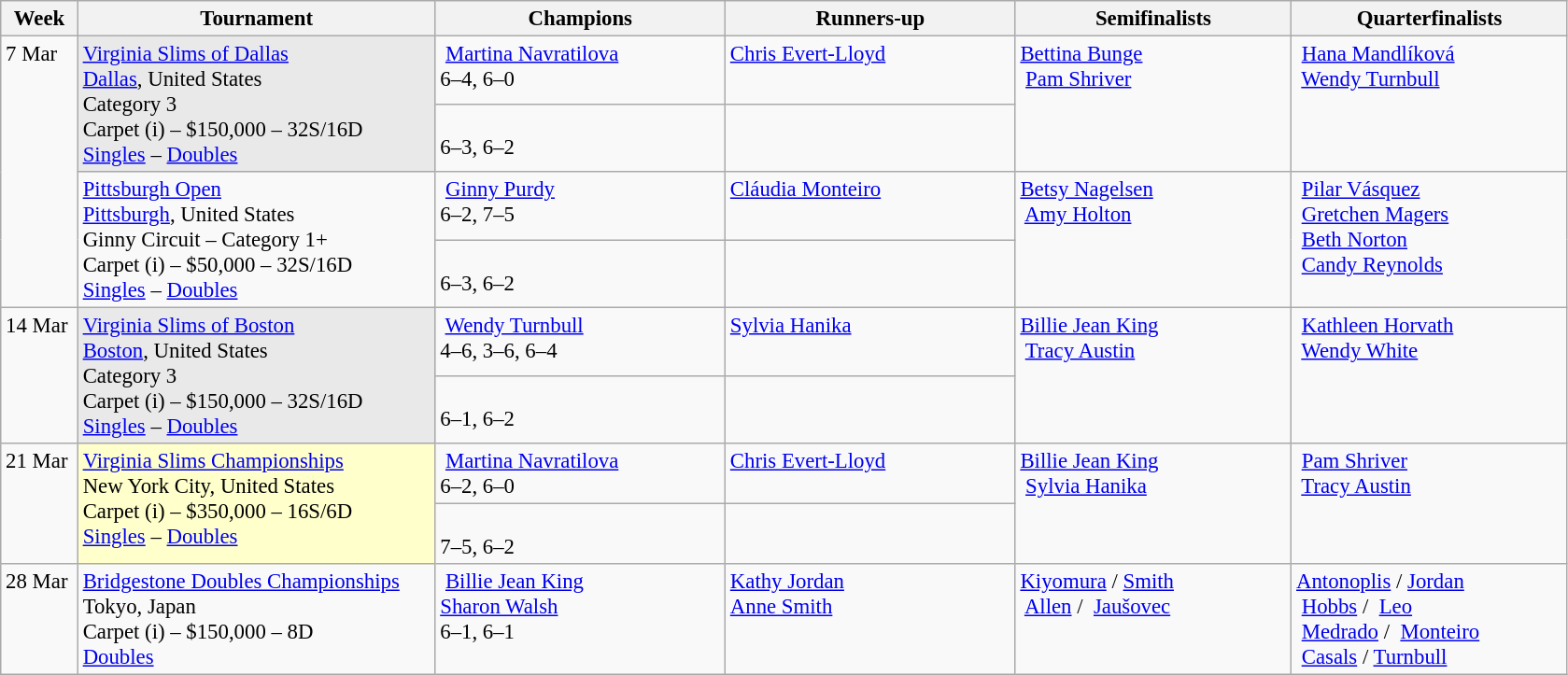<table class=wikitable style=font-size:95%>
<tr>
<th style="width:48px;">Week</th>
<th style="width:248px;">Tournament</th>
<th style="width:200px;">Champions</th>
<th style="width:200px;">Runners-up</th>
<th style="width:190px;">Semifinalists</th>
<th style="width:190px;">Quarterfinalists</th>
</tr>
<tr valign="top">
<td rowspan=4>7 Mar</td>
<td rowspan=2 style="background:#e9e9e9;"><a href='#'>Virginia Slims of Dallas</a><br> <a href='#'>Dallas</a>, United States<br>Category 3<br>Carpet (i) – $150,000 – 32S/16D <br><a href='#'>Singles</a> – <a href='#'>Doubles</a></td>
<td> <a href='#'>Martina Navratilova</a><br>6–4, 6–0</td>
<td> <a href='#'>Chris Evert-Lloyd</a></td>
<td rowspan=2> <a href='#'>Bettina Bunge</a><br> <a href='#'>Pam Shriver</a><br></td>
<td rowspan=2> <a href='#'>Hana Mandlíková</a><br> <a href='#'>Wendy Turnbull</a><br> <br></td>
</tr>
<tr valign="top">
<td><br> 6–3, 6–2</td>
<td></td>
</tr>
<tr valign="top">
<td rowspan=2><a href='#'>Pittsburgh Open</a><br> <a href='#'>Pittsburgh</a>, United States<br>Ginny Circuit – Category 1+<br>Carpet (i) – $50,000 – 32S/16D <br><a href='#'>Singles</a> – <a href='#'>Doubles</a></td>
<td> <a href='#'>Ginny Purdy</a><br>6–2, 7–5</td>
<td> <a href='#'>Cláudia Monteiro</a></td>
<td rowspan=2> <a href='#'>Betsy Nagelsen</a><br> <a href='#'>Amy Holton</a><br></td>
<td rowspan=2> <a href='#'>Pilar Vásquez</a><br> <a href='#'>Gretchen Magers</a><br>  <a href='#'>Beth Norton</a><br> <a href='#'>Candy Reynolds</a></td>
</tr>
<tr valign="top">
<td><br> 6–3, 6–2</td>
<td></td>
</tr>
<tr valign="top">
<td rowspan=2>14 Mar</td>
<td rowspan=2 style="background:#e9e9e9;"><a href='#'>Virginia Slims of Boston</a><br> <a href='#'>Boston</a>, United States<br>Category 3<br>Carpet (i) – $150,000 – 32S/16D <br><a href='#'>Singles</a> – <a href='#'>Doubles</a></td>
<td> <a href='#'>Wendy Turnbull</a><br>4–6, 3–6, 6–4</td>
<td> <a href='#'>Sylvia Hanika</a></td>
<td rowspan=2> <a href='#'>Billie Jean King</a><br> <a href='#'>Tracy Austin</a><br></td>
<td rowspan=2> <a href='#'>Kathleen Horvath</a><br> <a href='#'>Wendy White</a><br> <br></td>
</tr>
<tr valign="top">
<td><br> 6–1, 6–2</td>
<td></td>
</tr>
<tr valign="top">
<td rowspan=2>21 Mar</td>
<td rowspan=2 style="background:#FFFFCC"><a href='#'>Virginia Slims Championships</a><br> New York City, United States<br>Carpet (i) – $350,000 – 16S/6D <br><a href='#'>Singles</a> – <a href='#'>Doubles</a></td>
<td> <a href='#'>Martina Navratilova</a><br>6–2, 6–0</td>
<td> <a href='#'>Chris Evert-Lloyd</a></td>
<td rowspan=2> <a href='#'>Billie Jean King</a><br> <a href='#'>Sylvia Hanika</a><br></td>
<td rowspan=2> <a href='#'>Pam Shriver</a><br> <a href='#'>Tracy Austin</a><br> <br></td>
</tr>
<tr valign="top">
<td><br> 7–5, 6–2</td>
<td></td>
</tr>
<tr valign="top">
<td rowspan=1>28 Mar</td>
<td rowspan=1><a href='#'>Bridgestone Doubles Championships</a><br> Tokyo, Japan<br>Carpet (i) – $150,000 – 8D<br><a href='#'>Doubles</a></td>
<td> <a href='#'>Billie Jean King</a> <br>  <a href='#'>Sharon Walsh</a><br> 6–1, 6–1</td>
<td> <a href='#'>Kathy Jordan</a> <br>  <a href='#'>Anne Smith</a></td>
<td> <a href='#'>Kiyomura</a> /  <a href='#'>Smith</a><br> <a href='#'>Allen</a> /  <a href='#'>Jaušovec</a></td>
<td> <a href='#'>Antonoplis</a> /  <a href='#'>Jordan</a><br> <a href='#'>Hobbs</a> /  <a href='#'>Leo</a><br> <a href='#'>Medrado</a> /  <a href='#'>Monteiro</a><br> <a href='#'>Casals</a> /  <a href='#'>Turnbull</a><br></td>
</tr>
</table>
